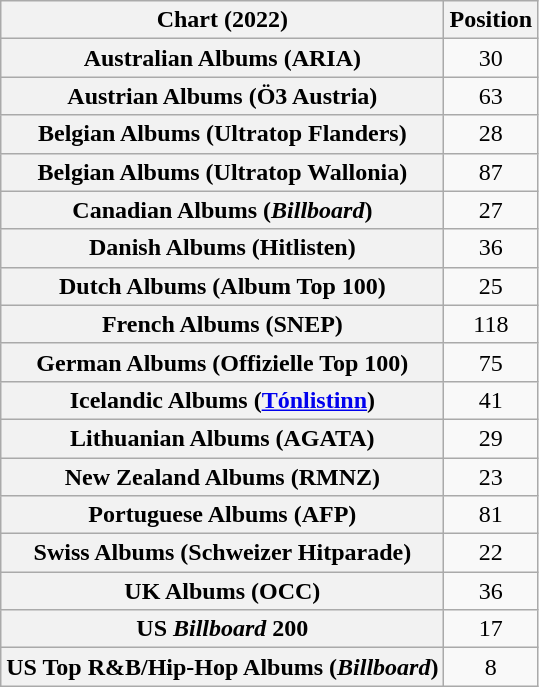<table class="wikitable sortable plainrowheaders" style="text-align:center">
<tr>
<th scope="col">Chart (2022)</th>
<th scope="col">Position</th>
</tr>
<tr>
<th scope="row">Australian Albums (ARIA)</th>
<td>30</td>
</tr>
<tr>
<th scope="row">Austrian Albums (Ö3 Austria)</th>
<td>63</td>
</tr>
<tr>
<th scope="row">Belgian Albums (Ultratop Flanders)</th>
<td>28</td>
</tr>
<tr>
<th scope="row">Belgian Albums (Ultratop Wallonia)</th>
<td>87</td>
</tr>
<tr>
<th scope="row">Canadian Albums (<em>Billboard</em>)</th>
<td>27</td>
</tr>
<tr>
<th scope="row">Danish Albums (Hitlisten)</th>
<td>36</td>
</tr>
<tr>
<th scope="row">Dutch Albums (Album Top 100)</th>
<td>25</td>
</tr>
<tr>
<th scope="row">French Albums (SNEP)</th>
<td>118</td>
</tr>
<tr>
<th scope="row">German Albums (Offizielle Top 100)</th>
<td>75</td>
</tr>
<tr>
<th scope="row">Icelandic Albums (<a href='#'>Tónlistinn</a>)</th>
<td>41</td>
</tr>
<tr>
<th scope="row">Lithuanian Albums (AGATA)</th>
<td>29</td>
</tr>
<tr>
<th scope="row">New Zealand Albums (RMNZ)</th>
<td>23</td>
</tr>
<tr>
<th scope="row">Portuguese Albums (AFP)</th>
<td>81</td>
</tr>
<tr>
<th scope="row">Swiss Albums (Schweizer Hitparade)</th>
<td>22</td>
</tr>
<tr>
<th scope="row">UK Albums (OCC)</th>
<td>36</td>
</tr>
<tr>
<th scope="row">US <em>Billboard</em> 200</th>
<td>17</td>
</tr>
<tr>
<th scope="row">US Top R&B/Hip-Hop Albums (<em>Billboard</em>)</th>
<td>8</td>
</tr>
</table>
